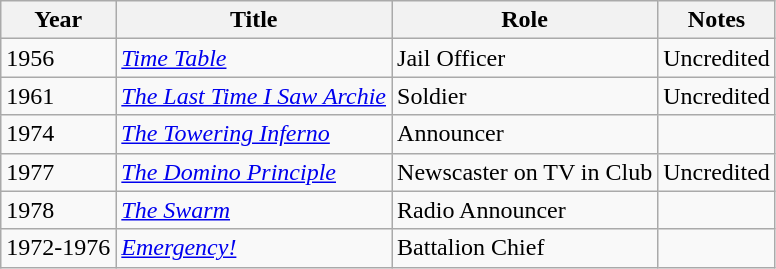<table class="wikitable">
<tr>
<th>Year</th>
<th>Title</th>
<th>Role</th>
<th>Notes</th>
</tr>
<tr>
<td>1956</td>
<td><em><a href='#'>Time Table</a></em></td>
<td>Jail Officer</td>
<td>Uncredited</td>
</tr>
<tr>
<td>1961</td>
<td><em><a href='#'>The Last Time I Saw Archie</a></em></td>
<td>Soldier</td>
<td>Uncredited</td>
</tr>
<tr>
<td>1974</td>
<td><em><a href='#'>The Towering Inferno</a></em></td>
<td>Announcer</td>
<td></td>
</tr>
<tr>
<td>1977</td>
<td><em><a href='#'>The Domino Principle</a></em></td>
<td>Newscaster on TV in Club</td>
<td>Uncredited</td>
</tr>
<tr>
<td>1978</td>
<td><em><a href='#'>The Swarm</a></em></td>
<td>Radio Announcer</td>
<td></td>
</tr>
<tr>
<td>1972-1976</td>
<td><em><a href='#'>Emergency!</a></em></td>
<td>Battalion Chief</td>
<td></td>
</tr>
</table>
